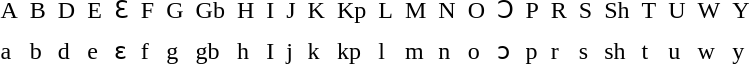<table cellpadding="3">
<tr>
<td>A</td>
<td>B</td>
<td>D</td>
<td>E</td>
<td>Ɛ</td>
<td>F</td>
<td>G</td>
<td>Gb</td>
<td>H</td>
<td>I</td>
<td>J</td>
<td>K</td>
<td>Kp</td>
<td>L</td>
<td>M</td>
<td>N</td>
<td>O</td>
<td>Ɔ</td>
<td>P</td>
<td>R</td>
<td>S</td>
<td>Sh</td>
<td>T</td>
<td>U</td>
<td>W</td>
<td>Y</td>
</tr>
<tr>
<td>a</td>
<td>b</td>
<td>d</td>
<td>e</td>
<td>ɛ</td>
<td>f</td>
<td>g</td>
<td>gb</td>
<td>h</td>
<td>I</td>
<td>j</td>
<td>k</td>
<td>kp</td>
<td>l</td>
<td>m</td>
<td>n</td>
<td>o</td>
<td>ɔ</td>
<td>p</td>
<td>r</td>
<td>s</td>
<td>sh</td>
<td>t</td>
<td>u</td>
<td>w</td>
<td>y</td>
</tr>
</table>
